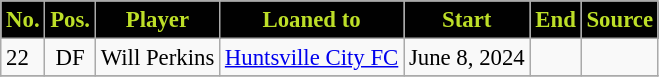<table class="wikitable sortable" style="text-align:center; font-size:95%; text-align:left;">
<tr>
<th style="background:#010101; color:#BDDF28;">No.</th>
<th style="background:#010101; color:#BDDF28;">Pos.</th>
<th style="background:#010101; color:#BDDF28;">Player</th>
<th style="background:#010101; color:#BDDF28;">Loaned to</th>
<th style="background:#010101; color:#BDDF28;">Start</th>
<th style="background:#010101; color:#BDDF28;">End</th>
<th style="background:#010101; color:#BDDF28;">Source</th>
</tr>
<tr>
<td>22</td>
<td align=center>DF</td>
<td> Will Perkins</td>
<td> <a href='#'>Huntsville City FC</a></td>
<td>June 8, 2024</td>
<td></td>
<td></td>
</tr>
<tr>
</tr>
</table>
